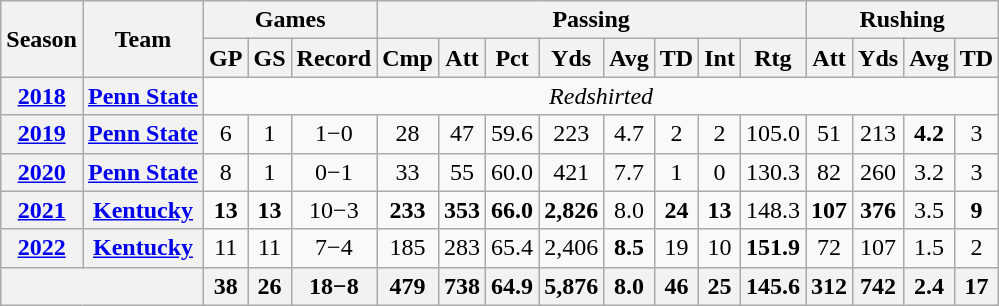<table class="wikitable" style="text-align:center;">
<tr>
<th rowspan="2">Season</th>
<th rowspan="2">Team</th>
<th colspan="3">Games</th>
<th colspan="8">Passing</th>
<th colspan="5">Rushing</th>
</tr>
<tr>
<th>GP</th>
<th>GS</th>
<th>Record</th>
<th>Cmp</th>
<th>Att</th>
<th>Pct</th>
<th>Yds</th>
<th>Avg</th>
<th>TD</th>
<th>Int</th>
<th>Rtg</th>
<th>Att</th>
<th>Yds</th>
<th>Avg</th>
<th>TD</th>
</tr>
<tr>
<th><a href='#'>2018</a></th>
<th><a href='#'>Penn State</a></th>
<td colspan="15"><em>Redshirted </em></td>
</tr>
<tr>
<th><a href='#'>2019</a></th>
<th><a href='#'>Penn State</a></th>
<td>6</td>
<td>1</td>
<td>1−0</td>
<td>28</td>
<td>47</td>
<td>59.6</td>
<td>223</td>
<td>4.7</td>
<td>2</td>
<td>2</td>
<td>105.0</td>
<td>51</td>
<td>213</td>
<td><strong>4.2</strong></td>
<td>3</td>
</tr>
<tr>
<th><a href='#'>2020</a></th>
<th><a href='#'>Penn State</a></th>
<td>8</td>
<td>1</td>
<td>0−1</td>
<td>33</td>
<td>55</td>
<td>60.0</td>
<td>421</td>
<td>7.7</td>
<td>1</td>
<td>0</td>
<td>130.3</td>
<td>82</td>
<td>260</td>
<td>3.2</td>
<td>3</td>
</tr>
<tr>
<th><a href='#'>2021</a></th>
<th><a href='#'>Kentucky</a></th>
<td><strong>13</strong></td>
<td><strong>13</strong></td>
<td>10−3</td>
<td><strong>233</strong></td>
<td><strong>353</strong></td>
<td><strong>66.0</strong></td>
<td><strong>2,826</strong></td>
<td>8.0</td>
<td><strong>24</strong></td>
<td><strong>13</strong></td>
<td>148.3</td>
<td><strong>107</strong></td>
<td><strong>376</strong></td>
<td>3.5</td>
<td><strong>9</strong></td>
</tr>
<tr>
<th><a href='#'>2022</a></th>
<th><a href='#'>Kentucky</a></th>
<td>11</td>
<td>11</td>
<td>7−4</td>
<td>185</td>
<td>283</td>
<td>65.4</td>
<td>2,406</td>
<td><strong>8.5</strong></td>
<td>19</td>
<td>10</td>
<td><strong>151.9</strong></td>
<td>72</td>
<td>107</td>
<td>1.5</td>
<td>2</td>
</tr>
<tr>
<th colspan="2"></th>
<th>38</th>
<th>26</th>
<th>18−8</th>
<th>479</th>
<th>738</th>
<th>64.9</th>
<th>5,876</th>
<th>8.0</th>
<th>46</th>
<th>25</th>
<th>145.6</th>
<th>312</th>
<th>742</th>
<th>2.4</th>
<th>17</th>
</tr>
</table>
